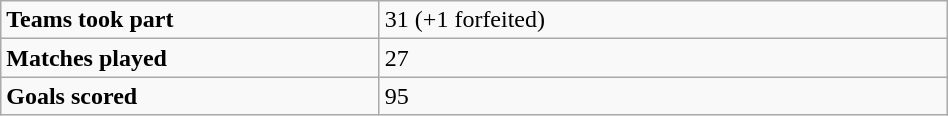<table class="wikitable" style="width:50%">
<tr>
<td style="width:40%"><strong>Teams took part</strong></td>
<td>31 (+1 forfeited)</td>
</tr>
<tr>
<td><strong>Matches played</strong></td>
<td>27</td>
</tr>
<tr>
<td><strong>Goals scored</strong></td>
<td>95</td>
</tr>
</table>
